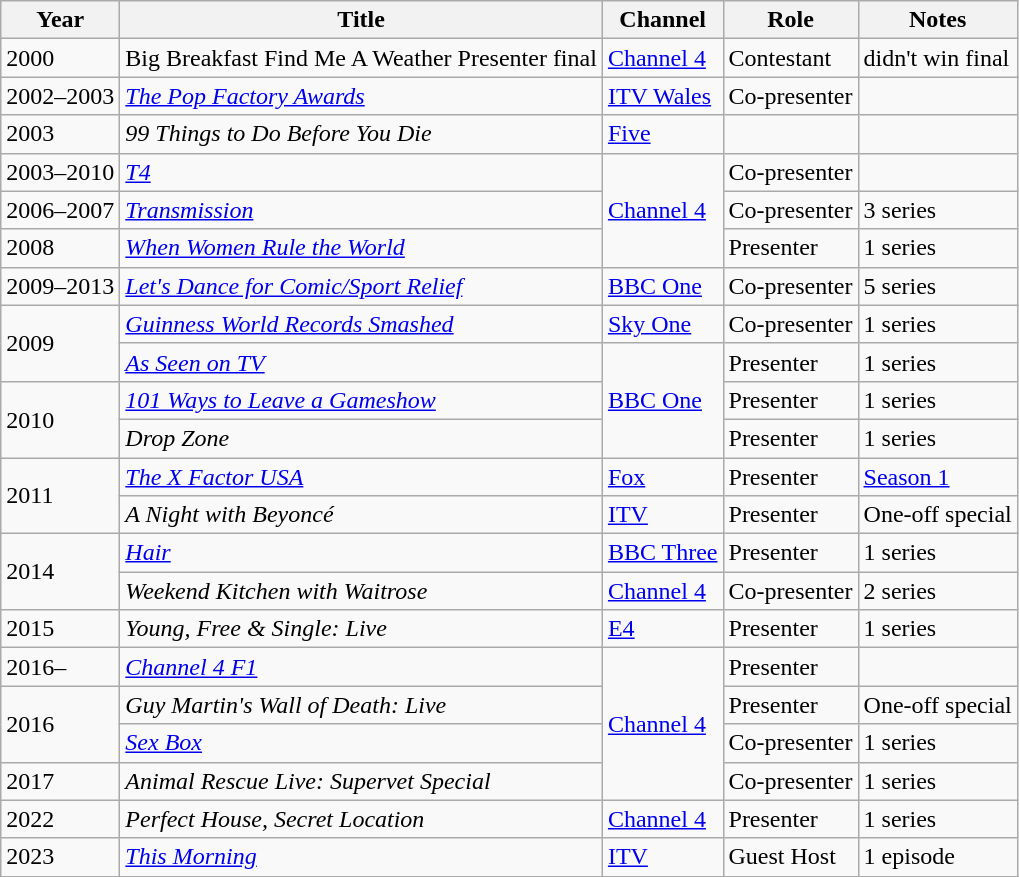<table class="wikitable plainrowheaders sortable">
<tr>
<th scope="col">Year</th>
<th scope="col">Title</th>
<th scope="col">Channel</th>
<th scope="col">Role</th>
<th scope="col" class="unsortable">Notes</th>
</tr>
<tr>
<td>2000</td>
<td>Big Breakfast Find Me A Weather Presenter final</td>
<td><a href='#'>Channel 4</a></td>
<td>Contestant</td>
<td>didn't win final</td>
</tr>
<tr>
<td>2002–2003</td>
<td><em><a href='#'>The Pop Factory Awards</a></em></td>
<td><a href='#'>ITV Wales</a></td>
<td>Co-presenter</td>
<td></td>
</tr>
<tr>
<td>2003</td>
<td><em>99 Things to Do Before You Die</em></td>
<td><a href='#'>Five</a></td>
<td></td>
<td></td>
</tr>
<tr>
<td>2003–2010</td>
<td><em><a href='#'>T4</a></em></td>
<td rowspan=3><a href='#'>Channel 4</a></td>
<td>Co-presenter</td>
<td></td>
</tr>
<tr>
<td>2006–2007</td>
<td><em><a href='#'>Transmission</a></em></td>
<td>Co-presenter</td>
<td>3 series</td>
</tr>
<tr>
<td>2008</td>
<td><em><a href='#'>When Women Rule the World</a></em></td>
<td>Presenter</td>
<td>1 series</td>
</tr>
<tr>
<td>2009–2013</td>
<td><em><a href='#'>Let's Dance for Comic/Sport Relief</a></em></td>
<td><a href='#'>BBC One</a></td>
<td>Co-presenter</td>
<td>5 series</td>
</tr>
<tr>
<td rowspan=2>2009</td>
<td><em><a href='#'>Guinness World Records Smashed</a></em></td>
<td><a href='#'>Sky One</a></td>
<td>Co-presenter</td>
<td>1 series</td>
</tr>
<tr>
<td><em><a href='#'>As Seen on TV</a></em></td>
<td rowspan=3><a href='#'>BBC One</a></td>
<td>Presenter</td>
<td>1 series</td>
</tr>
<tr>
<td rowspan=2>2010</td>
<td><em><a href='#'>101 Ways to Leave a Gameshow</a></em></td>
<td>Presenter</td>
<td>1 series</td>
</tr>
<tr>
<td><em>Drop Zone</em></td>
<td>Presenter</td>
<td>1 series</td>
</tr>
<tr>
<td rowspan=2>2011</td>
<td><em><a href='#'>The X Factor USA</a></em></td>
<td><a href='#'>Fox</a></td>
<td>Presenter</td>
<td><a href='#'>Season 1</a></td>
</tr>
<tr>
<td><em>A Night with Beyoncé</em></td>
<td><a href='#'>ITV</a></td>
<td>Presenter</td>
<td>One-off special</td>
</tr>
<tr>
<td rowspan=2>2014</td>
<td><em><a href='#'>Hair</a></em></td>
<td><a href='#'>BBC Three</a></td>
<td>Presenter</td>
<td>1 series</td>
</tr>
<tr>
<td><em>Weekend Kitchen with Waitrose</em></td>
<td><a href='#'>Channel 4</a></td>
<td>Co-presenter</td>
<td>2 series</td>
</tr>
<tr>
<td>2015</td>
<td><em>Young, Free & Single: Live</em></td>
<td><a href='#'>E4</a></td>
<td>Presenter</td>
<td>1 series</td>
</tr>
<tr>
<td>2016–</td>
<td><em><a href='#'>Channel 4 F1</a></em></td>
<td rowspan=4><a href='#'>Channel 4</a></td>
<td>Presenter</td>
<td></td>
</tr>
<tr>
<td rowspan=2>2016</td>
<td><em>Guy Martin's Wall of Death: Live</em></td>
<td>Presenter</td>
<td>One-off special</td>
</tr>
<tr>
<td><em><a href='#'>Sex Box</a></em></td>
<td>Co-presenter</td>
<td>1 series</td>
</tr>
<tr>
<td>2017</td>
<td><em>Animal Rescue Live: Supervet Special</em></td>
<td>Co-presenter</td>
<td>1 series</td>
</tr>
<tr>
<td>2022</td>
<td><em>Perfect House, Secret Location</em></td>
<td><a href='#'>Channel 4</a></td>
<td>Presenter</td>
<td>1 series</td>
</tr>
<tr>
<td>2023</td>
<td><em><a href='#'>This Morning</a></em></td>
<td><a href='#'>ITV</a></td>
<td>Guest Host</td>
<td>1 episode</td>
</tr>
</table>
